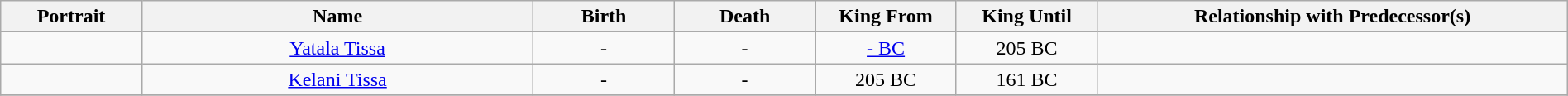<table width=100% class="wikitable">
<tr>
<th width=9%>Portrait</th>
<th width=25%>Name</th>
<th width=9%>Birth</th>
<th width=9%>Death</th>
<th width=9%>King From</th>
<th width=9%>King Until</th>
<th width=30%>Relationship with Predecessor(s)</th>
</tr>
<tr>
<td></td>
<td align="center"><a href='#'>Yatala Tissa</a></td>
<td align="center">-</td>
<td align="center">-</td>
<td align="center"><a href='#'>- BC</a></td>
<td align="center">205 BC</td>
<td align="center"></td>
</tr>
<tr>
<td></td>
<td align="center"><a href='#'>Kelani Tissa</a></td>
<td align="center">-</td>
<td align="center">-</td>
<td align="center">205 BC</td>
<td align="center">161 BC</td>
<td align="center"></td>
</tr>
<tr>
</tr>
</table>
